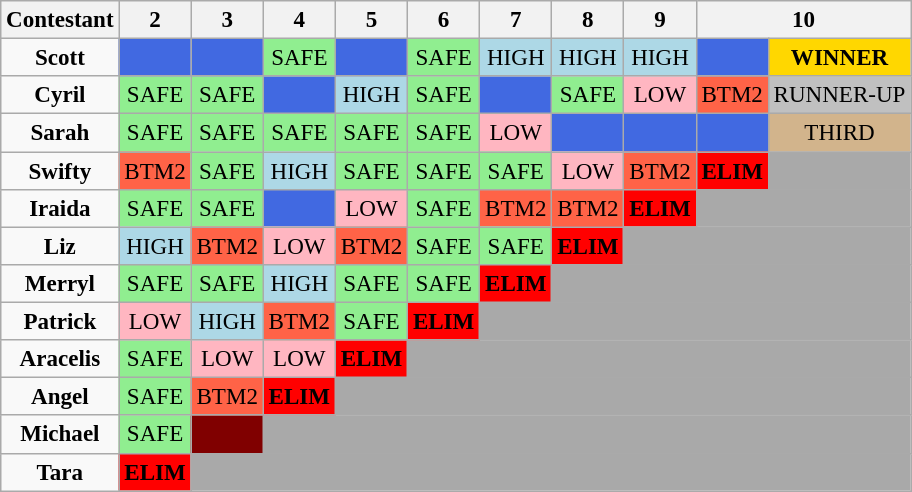<table class="wikitable" border="3" style="text-align:center;font-size:96%">
<tr>
<th>Contestant</th>
<th>2</th>
<th>3</th>
<th>4</th>
<th>5</th>
<th>6</th>
<th>7</th>
<th>8</th>
<th>9</th>
<th colspan=2>10</th>
</tr>
<tr>
<td><strong>Scott</strong></td>
<td style="background:royalblue;"></td>
<td style="background:royalblue;"></td>
<td bgcolor="lightgreen">SAFE</td>
<td style="background:royalblue;"></td>
<td bgcolor="lightgreen">SAFE</td>
<td style="background:lightblue;">HIGH</td>
<td style="background:lightblue;">HIGH</td>
<td style="background:lightblue;">HIGH</td>
<td style="background:royalblue;"></td>
<td bgcolor=gold><strong>WINNER</strong></td>
</tr>
<tr>
<td><strong>Cyril</strong></td>
<td bgcolor="lightgreen">SAFE</td>
<td bgcolor="lightgreen">SAFE</td>
<td style="background:royalblue;"></td>
<td style="background:lightblue;">HIGH</td>
<td bgcolor="lightgreen">SAFE</td>
<td style="background:royalblue;"></td>
<td bgcolor="lightgreen">SAFE</td>
<td style= "background:lightpink;">LOW</td>
<td style="background:tomato;">BTM2</td>
<td bgcolor=silver>RUNNER-UP</td>
</tr>
<tr>
<td><strong>Sarah</strong></td>
<td bgcolor="lightgreen">SAFE</td>
<td bgcolor="lightgreen">SAFE</td>
<td bgcolor="lightgreen">SAFE</td>
<td bgcolor="lightgreen">SAFE</td>
<td bgcolor="lightgreen">SAFE</td>
<td style= "background:lightpink;">LOW</td>
<td style="background:royalblue;"></td>
<td style="background:royalblue;"></td>
<td style="background:royalblue;"></td>
<td bgcolor=tan>THIRD</td>
</tr>
<tr>
<td><strong>Swifty</strong></td>
<td style="background:tomato;">BTM2</td>
<td bgcolor="lightgreen">SAFE</td>
<td style="background:lightblue;">HIGH</td>
<td bgcolor="lightgreen">SAFE</td>
<td bgcolor="lightgreen">SAFE</td>
<td bgcolor="lightgreen">SAFE</td>
<td style= "background:lightpink;">LOW</td>
<td style="background:tomato;">BTM2</td>
<td style="background:red;"><strong>ELIM</strong></td>
<td colspan="1" bgcolor="darkgray"></td>
</tr>
<tr>
<td><strong>Iraida</strong></td>
<td bgcolor="lightgreen">SAFE</td>
<td bgcolor="lightgreen">SAFE</td>
<td style="background:royalblue;"></td>
<td style= "background:lightpink;">LOW</td>
<td bgcolor="lightgreen">SAFE</td>
<td style="background:tomato;">BTM2</td>
<td style="background:tomato;">BTM2</td>
<td style="background:red;"><strong>ELIM</strong></td>
<td colspan="2" bgcolor="darkgray"></td>
</tr>
<tr>
<td><strong>Liz</strong></td>
<td style="background:lightblue;">HIGH</td>
<td style="background:tomato;">BTM2</td>
<td style= "background:lightpink;">LOW</td>
<td style="background:tomato;">BTM2</td>
<td bgcolor="lightgreen">SAFE</td>
<td bgcolor="lightgreen">SAFE</td>
<td style="background:red;"><strong>ELIM</strong></td>
<td colspan="3" bgcolor="darkgray"></td>
</tr>
<tr>
<td><strong>Merryl</strong></td>
<td bgcolor="lightgreen">SAFE</td>
<td bgcolor="lightgreen">SAFE</td>
<td style="background:lightblue;">HIGH</td>
<td bgcolor="lightgreen">SAFE</td>
<td bgcolor="lightgreen">SAFE</td>
<td style="background:red;"><strong>ELIM</strong></td>
<td colspan="4" bgcolor="darkgray"></td>
</tr>
<tr>
<td><strong>Patrick</strong></td>
<td style= "background:lightpink;">LOW</td>
<td style="background:lightblue;">HIGH</td>
<td style="background:tomato;">BTM2</td>
<td bgcolor="lightgreen">SAFE</td>
<td style="background:red;"><strong>ELIM</strong></td>
<td colspan="5" bgcolor="darkgray"></td>
</tr>
<tr>
<td><strong>Aracelis</strong></td>
<td bgcolor="lightgreen">SAFE</td>
<td style= "background:lightpink;">LOW</td>
<td style= "background:lightpink;">LOW</td>
<td style="background:red;"><strong>ELIM</strong></td>
<td colspan="6" bgcolor="darkgray"></td>
</tr>
<tr>
<td><strong>Angel</strong></td>
<td bgcolor="lightgreen">SAFE</td>
<td style="background:tomato;">BTM2</td>
<td style="background:red;"><strong>ELIM</strong></td>
<td colspan="7" bgcolor="darkgray"></td>
</tr>
<tr>
<td><strong>Michael</strong></td>
<td bgcolor="lightgreen">SAFE</td>
<td style="background:maroon;"><strong></strong></td>
<td colspan="8" bgcolor="darkgray"></td>
</tr>
<tr>
<td><strong>Tara</strong></td>
<td style="background:red;"><strong>ELIM</strong></td>
<td colspan="9" bgcolor="darkgray"></td>
</tr>
</table>
